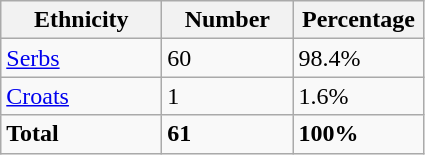<table class="wikitable">
<tr>
<th width="100px">Ethnicity</th>
<th width="80px">Number</th>
<th width="80px">Percentage</th>
</tr>
<tr>
<td><a href='#'>Serbs</a></td>
<td>60</td>
<td>98.4%</td>
</tr>
<tr>
<td><a href='#'>Croats</a></td>
<td>1</td>
<td>1.6%</td>
</tr>
<tr>
<td><strong>Total</strong></td>
<td><strong>61</strong></td>
<td><strong>100%</strong></td>
</tr>
</table>
